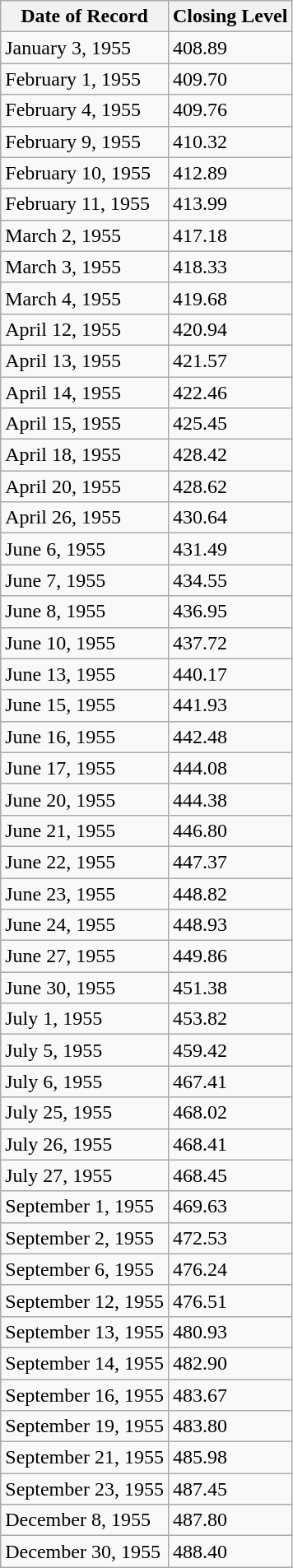<table class="wikitable">
<tr>
<th>Date of Record</th>
<th>Closing Level</th>
</tr>
<tr>
<td>January 3, 1955</td>
<td>408.89</td>
</tr>
<tr>
<td>February 1, 1955</td>
<td>409.70</td>
</tr>
<tr>
<td>February 4, 1955</td>
<td>409.76</td>
</tr>
<tr>
<td>February 9, 1955</td>
<td>410.32</td>
</tr>
<tr>
<td>February 10, 1955</td>
<td>412.89</td>
</tr>
<tr>
<td>February 11, 1955</td>
<td>413.99</td>
</tr>
<tr>
<td>March 2, 1955</td>
<td>417.18</td>
</tr>
<tr>
<td>March 3, 1955</td>
<td>418.33</td>
</tr>
<tr>
<td>March 4, 1955</td>
<td>419.68</td>
</tr>
<tr>
<td>April 12, 1955</td>
<td>420.94</td>
</tr>
<tr>
<td>April 13, 1955</td>
<td>421.57</td>
</tr>
<tr>
<td>April 14, 1955</td>
<td>422.46</td>
</tr>
<tr>
<td>April 15, 1955</td>
<td>425.45</td>
</tr>
<tr>
<td>April 18, 1955</td>
<td>428.42</td>
</tr>
<tr>
<td>April 20, 1955</td>
<td>428.62</td>
</tr>
<tr>
<td>April 26, 1955</td>
<td>430.64</td>
</tr>
<tr>
<td>June 6, 1955</td>
<td>431.49</td>
</tr>
<tr>
<td>June 7, 1955</td>
<td>434.55</td>
</tr>
<tr>
<td>June 8, 1955</td>
<td>436.95</td>
</tr>
<tr>
<td>June 10, 1955</td>
<td>437.72</td>
</tr>
<tr>
<td>June 13, 1955</td>
<td>440.17</td>
</tr>
<tr>
<td>June 15, 1955</td>
<td>441.93</td>
</tr>
<tr>
<td>June 16, 1955</td>
<td>442.48</td>
</tr>
<tr>
<td>June 17, 1955</td>
<td>444.08</td>
</tr>
<tr>
<td>June 20, 1955</td>
<td>444.38</td>
</tr>
<tr>
<td>June 21, 1955</td>
<td>446.80</td>
</tr>
<tr>
<td>June 22, 1955</td>
<td>447.37</td>
</tr>
<tr>
<td>June 23, 1955</td>
<td>448.82</td>
</tr>
<tr>
<td>June 24, 1955</td>
<td>448.93</td>
</tr>
<tr>
<td>June 27, 1955</td>
<td>449.86</td>
</tr>
<tr>
<td>June 30, 1955</td>
<td>451.38</td>
</tr>
<tr>
<td>July 1, 1955</td>
<td>453.82</td>
</tr>
<tr>
<td>July 5, 1955</td>
<td>459.42</td>
</tr>
<tr>
<td>July 6, 1955</td>
<td>467.41</td>
</tr>
<tr>
<td>July 25, 1955</td>
<td>468.02</td>
</tr>
<tr>
<td>July 26, 1955</td>
<td>468.41</td>
</tr>
<tr>
<td>July 27, 1955</td>
<td>468.45</td>
</tr>
<tr>
<td>September 1, 1955</td>
<td>469.63</td>
</tr>
<tr>
<td>September 2, 1955</td>
<td>472.53</td>
</tr>
<tr>
<td>September 6, 1955</td>
<td>476.24</td>
</tr>
<tr>
<td>September 12, 1955</td>
<td>476.51</td>
</tr>
<tr>
<td>September 13, 1955</td>
<td>480.93</td>
</tr>
<tr>
<td>September 14, 1955</td>
<td>482.90</td>
</tr>
<tr>
<td>September 16, 1955</td>
<td>483.67</td>
</tr>
<tr>
<td>September 19, 1955</td>
<td>483.80</td>
</tr>
<tr>
<td>September 21, 1955</td>
<td>485.98</td>
</tr>
<tr>
<td>September 23, 1955</td>
<td>487.45</td>
</tr>
<tr>
<td>December 8, 1955</td>
<td>487.80</td>
</tr>
<tr>
<td>December 30, 1955</td>
<td>488.40</td>
</tr>
</table>
